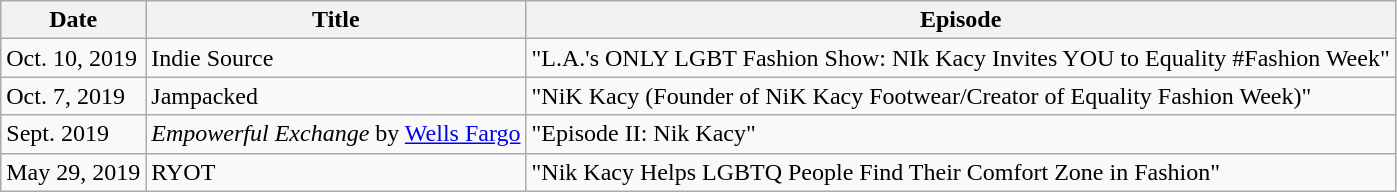<table class="wikitable">
<tr>
<th>Date</th>
<th>Title</th>
<th>Episode</th>
</tr>
<tr>
<td>Oct. 10, 2019</td>
<td>Indie Source</td>
<td>"L.A.'s ONLY LGBT Fashion Show: NIk Kacy Invites YOU to Equality #Fashion Week"</td>
</tr>
<tr>
<td>Oct. 7, 2019</td>
<td>Jampacked</td>
<td>"NiK Kacy (Founder of NiK Kacy Footwear/Creator of Equality Fashion Week)"</td>
</tr>
<tr>
<td>Sept. 2019</td>
<td><em>Empowerful Exchange</em> by <a href='#'>Wells Fargo</a></td>
<td>"Episode II: Nik Kacy"</td>
</tr>
<tr>
<td>May 29, 2019</td>
<td>RYOT</td>
<td>"Nik Kacy Helps LGBTQ People Find Their Comfort Zone in Fashion"</td>
</tr>
</table>
